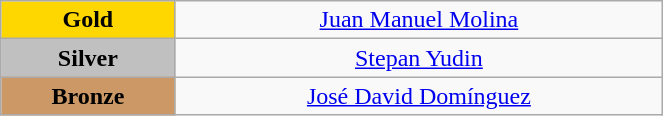<table class="wikitable" style="text-align:center; " width="35%">
<tr>
<td bgcolor="gold"><strong>Gold</strong></td>
<td><a href='#'>Juan Manuel Molina</a><br>  <small><em></em></small></td>
</tr>
<tr>
<td bgcolor="silver"><strong>Silver</strong></td>
<td><a href='#'>Stepan Yudin</a><br>  <small><em></em></small></td>
</tr>
<tr>
<td bgcolor="CC9966"><strong>Bronze</strong></td>
<td><a href='#'>José David Domínguez</a><br>  <small><em></em></small></td>
</tr>
</table>
